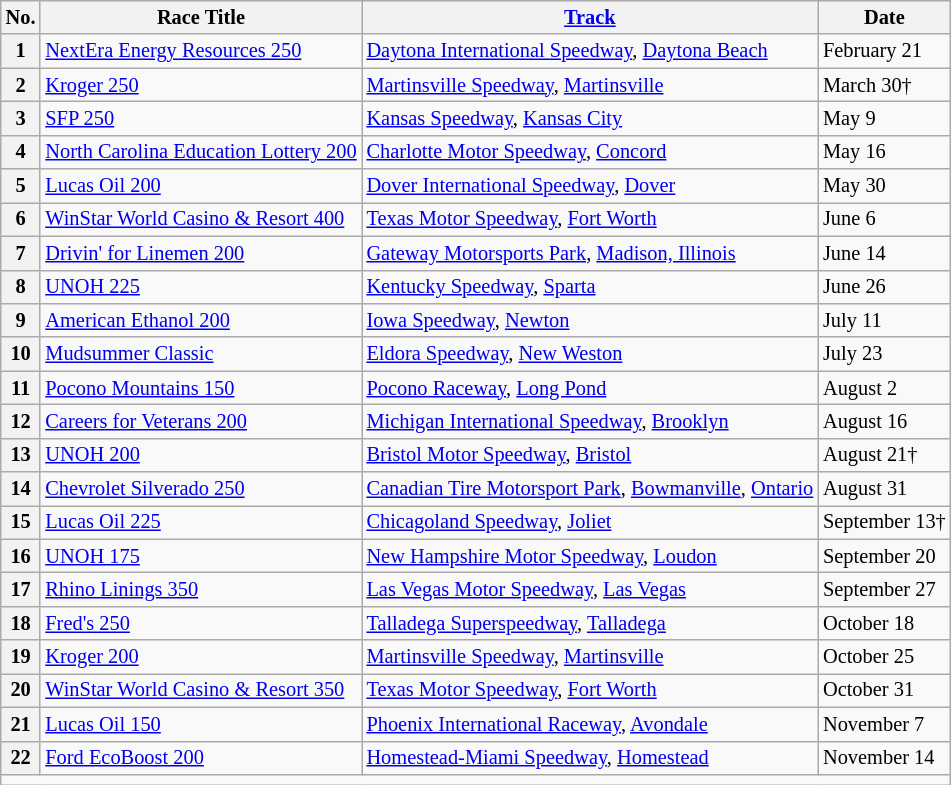<table class="wikitable" style="font-size:85%;">
<tr>
<th>No.</th>
<th>Race Title</th>
<th><a href='#'>Track</a></th>
<th>Date</th>
</tr>
<tr>
<th>1</th>
<td><a href='#'>NextEra Energy Resources 250</a></td>
<td><a href='#'>Daytona International Speedway</a>, <a href='#'>Daytona Beach</a></td>
<td>February 21</td>
</tr>
<tr>
<th>2</th>
<td><a href='#'>Kroger 250</a></td>
<td><a href='#'>Martinsville Speedway</a>, <a href='#'>Martinsville</a></td>
<td>March 30†</td>
</tr>
<tr>
<th>3</th>
<td><a href='#'>SFP 250</a></td>
<td><a href='#'>Kansas Speedway</a>, <a href='#'>Kansas City</a></td>
<td>May 9</td>
</tr>
<tr>
<th>4</th>
<td><a href='#'>North Carolina Education Lottery 200</a></td>
<td><a href='#'>Charlotte Motor Speedway</a>, <a href='#'>Concord</a></td>
<td>May 16</td>
</tr>
<tr>
<th>5</th>
<td><a href='#'>Lucas Oil 200</a></td>
<td><a href='#'>Dover International Speedway</a>, <a href='#'>Dover</a></td>
<td>May 30</td>
</tr>
<tr>
<th>6</th>
<td><a href='#'>WinStar World Casino & Resort 400</a></td>
<td><a href='#'>Texas Motor Speedway</a>, <a href='#'>Fort Worth</a></td>
<td>June 6</td>
</tr>
<tr>
<th>7</th>
<td><a href='#'>Drivin' for Linemen 200</a></td>
<td><a href='#'>Gateway Motorsports Park</a>, <a href='#'>Madison, Illinois</a></td>
<td>June 14</td>
</tr>
<tr>
<th>8</th>
<td><a href='#'>UNOH 225</a></td>
<td><a href='#'>Kentucky Speedway</a>, <a href='#'>Sparta</a></td>
<td>June 26</td>
</tr>
<tr>
<th>9</th>
<td><a href='#'>American Ethanol 200</a></td>
<td><a href='#'>Iowa Speedway</a>, <a href='#'>Newton</a></td>
<td>July 11</td>
</tr>
<tr>
<th>10</th>
<td><a href='#'>Mudsummer Classic</a></td>
<td><a href='#'>Eldora Speedway</a>, <a href='#'>New Weston</a></td>
<td>July 23</td>
</tr>
<tr>
<th>11</th>
<td><a href='#'>Pocono Mountains 150</a></td>
<td><a href='#'>Pocono Raceway</a>, <a href='#'>Long Pond</a></td>
<td>August 2</td>
</tr>
<tr>
<th>12</th>
<td><a href='#'>Careers for Veterans 200</a></td>
<td><a href='#'>Michigan International Speedway</a>, <a href='#'>Brooklyn</a></td>
<td>August 16</td>
</tr>
<tr>
<th>13</th>
<td><a href='#'>UNOH 200</a></td>
<td><a href='#'>Bristol Motor Speedway</a>, <a href='#'>Bristol</a></td>
<td>August 21†</td>
</tr>
<tr>
<th>14</th>
<td><a href='#'>Chevrolet Silverado 250</a></td>
<td><a href='#'>Canadian Tire Motorsport Park</a>, <a href='#'>Bowmanville</a>, <a href='#'>Ontario</a></td>
<td>August 31</td>
</tr>
<tr>
<th>15</th>
<td><a href='#'>Lucas Oil 225</a></td>
<td><a href='#'>Chicagoland Speedway</a>, <a href='#'>Joliet</a></td>
<td>September 13†</td>
</tr>
<tr>
<th>16</th>
<td><a href='#'>UNOH 175</a></td>
<td><a href='#'>New Hampshire Motor Speedway</a>, <a href='#'>Loudon</a></td>
<td>September 20</td>
</tr>
<tr>
<th>17</th>
<td><a href='#'>Rhino Linings 350</a></td>
<td><a href='#'>Las Vegas Motor Speedway</a>, <a href='#'>Las Vegas</a></td>
<td>September 27</td>
</tr>
<tr>
<th>18</th>
<td><a href='#'>Fred's 250</a></td>
<td><a href='#'>Talladega Superspeedway</a>, <a href='#'>Talladega</a></td>
<td>October 18</td>
</tr>
<tr>
<th>19</th>
<td><a href='#'>Kroger 200</a></td>
<td><a href='#'>Martinsville Speedway</a>, <a href='#'>Martinsville</a></td>
<td>October 25</td>
</tr>
<tr>
<th>20</th>
<td><a href='#'>WinStar World Casino & Resort 350</a></td>
<td><a href='#'>Texas Motor Speedway</a>, <a href='#'>Fort Worth</a></td>
<td>October 31</td>
</tr>
<tr>
<th>21</th>
<td><a href='#'>Lucas Oil 150</a></td>
<td><a href='#'>Phoenix International Raceway</a>, <a href='#'>Avondale</a></td>
<td>November 7</td>
</tr>
<tr>
<th>22</th>
<td><a href='#'>Ford EcoBoost 200</a></td>
<td><a href='#'>Homestead-Miami Speedway</a>, <a href='#'>Homestead</a></td>
<td>November 14</td>
</tr>
<tr>
<td colspan="9"></td>
</tr>
</table>
